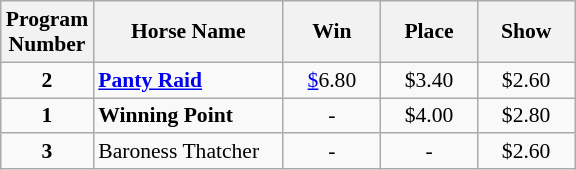<table class="wikitable sortable" style="font-size:90%">
<tr>
<th width="48px">Program <br> Number</th>
<th width="120px">Horse Name <br></th>
<th width="58px">Win <br></th>
<th width="58px">Place <br></th>
<th width="58px">Show</th>
</tr>
<tr>
<td align=center><strong>2</strong></td>
<td><strong><a href='#'>Panty Raid</a></strong></td>
<td align=center><a href='#'>$</a>6.80</td>
<td align=center>$3.40</td>
<td align=center>$2.60</td>
</tr>
<tr>
<td align=center><strong>1</strong></td>
<td><strong>Winning Point</strong></td>
<td align=center>-</td>
<td align=center>$4.00</td>
<td align=center>$2.80</td>
</tr>
<tr>
<td align=center><strong>3</strong></td>
<td>Baroness Thatcher</td>
<td align=center>-</td>
<td align=center>-</td>
<td align=center>$2.60</td>
</tr>
</table>
